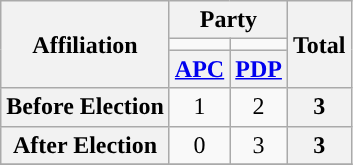<table class="wikitable" style="text-align:center">
<tr>
<th rowspan="3">Affiliation</th>
<th colspan="2">Party</th>
<th rowspan="3">Total</th>
</tr>
<tr>
<td style="background-color:"></td>
<td style="background-color:"></td>
</tr>
<tr>
<th><a href='#'>APC</a></th>
<th><a href='#'>PDP</a></th>
</tr>
<tr>
<th>Before Election</th>
<td>1</td>
<td>2</td>
<th>3</th>
</tr>
<tr>
<th>After Election</th>
<td>0</td>
<td>3</td>
<th>3</th>
</tr>
<tr>
</tr>
</table>
